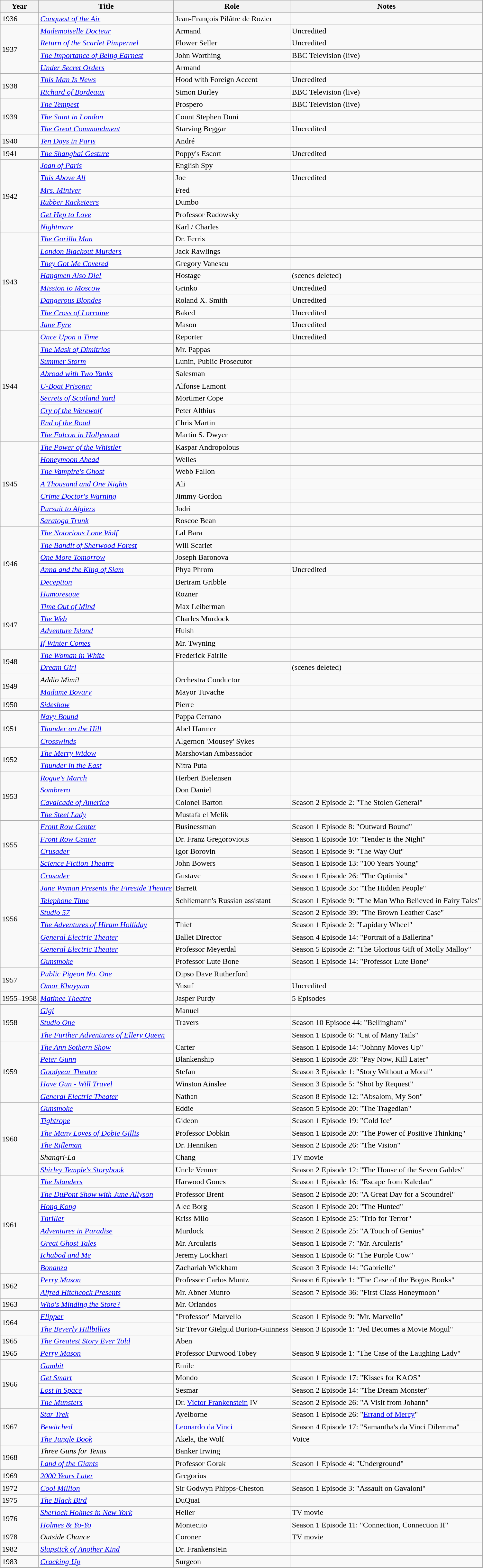<table class="wikitable sortable">
<tr>
<th>Year</th>
<th>Title</th>
<th>Role</th>
<th class="unsortable">Notes</th>
</tr>
<tr>
<td rowspan=1>1936</td>
<td><em><a href='#'>Conquest of the Air</a></em></td>
<td>Jean-François Pilâtre de Rozier</td>
<td></td>
</tr>
<tr>
<td rowspan=4>1937</td>
<td><em><a href='#'>Mademoiselle Docteur</a></em></td>
<td>Armand</td>
<td>Uncredited</td>
</tr>
<tr>
<td><em><a href='#'>Return of the Scarlet Pimpernel</a></em></td>
<td>Flower Seller</td>
<td>Uncredited</td>
</tr>
<tr>
<td><em><a href='#'>The Importance of Being Earnest</a></em></td>
<td>John Worthing</td>
<td>BBC Television (live)</td>
</tr>
<tr>
<td><em><a href='#'>Under Secret Orders</a></em></td>
<td>Armand</td>
<td></td>
</tr>
<tr>
<td rowspan=2>1938</td>
<td><em><a href='#'>This Man Is News</a></em></td>
<td>Hood with Foreign Accent</td>
<td>Uncredited</td>
</tr>
<tr>
<td><em><a href='#'>Richard of Bordeaux</a></em></td>
<td>Simon Burley</td>
<td>BBC Television (live)</td>
</tr>
<tr>
<td rowspan=3>1939</td>
<td><em><a href='#'>The Tempest</a></em></td>
<td>Prospero</td>
<td>BBC Television (live)</td>
</tr>
<tr>
<td><em><a href='#'>The Saint in London</a></em></td>
<td>Count Stephen Duni</td>
<td></td>
</tr>
<tr>
<td><em><a href='#'>The Great Commandment</a></em></td>
<td>Starving Beggar</td>
<td>Uncredited</td>
</tr>
<tr>
<td rowspan=1>1940</td>
<td><em><a href='#'>Ten Days in Paris</a></em></td>
<td>André</td>
<td></td>
</tr>
<tr>
<td>1941</td>
<td><em><a href='#'>The Shanghai Gesture</a></em></td>
<td>Poppy's Escort</td>
<td>Uncredited</td>
</tr>
<tr>
<td rowspan=6>1942</td>
<td><em><a href='#'>Joan of Paris</a></em></td>
<td>English Spy</td>
<td></td>
</tr>
<tr>
<td><em><a href='#'>This Above All</a></em></td>
<td>Joe</td>
<td>Uncredited</td>
</tr>
<tr>
<td><em><a href='#'>Mrs. Miniver</a></em></td>
<td>Fred</td>
<td></td>
</tr>
<tr>
<td><em><a href='#'>Rubber Racketeers</a></em></td>
<td>Dumbo</td>
<td></td>
</tr>
<tr>
<td><em><a href='#'>Get Hep to Love</a></em></td>
<td>Professor Radowsky</td>
<td></td>
</tr>
<tr>
<td><em><a href='#'>Nightmare</a></em></td>
<td>Karl / Charles</td>
<td></td>
</tr>
<tr>
<td rowspan=8>1943</td>
<td><em><a href='#'>The Gorilla Man</a></em></td>
<td>Dr. Ferris</td>
<td></td>
</tr>
<tr>
<td><em><a href='#'>London Blackout Murders</a></em></td>
<td>Jack Rawlings</td>
<td></td>
</tr>
<tr>
<td><em><a href='#'>They Got Me Covered</a></em></td>
<td>Gregory Vanescu</td>
<td></td>
</tr>
<tr>
<td><em><a href='#'>Hangmen Also Die!</a></em></td>
<td>Hostage</td>
<td>(scenes deleted)</td>
</tr>
<tr>
<td><em><a href='#'>Mission to Moscow</a></em></td>
<td>Grinko</td>
<td>Uncredited</td>
</tr>
<tr>
<td><em><a href='#'>Dangerous Blondes</a></em></td>
<td>Roland X. Smith</td>
<td>Uncredited</td>
</tr>
<tr>
<td><em><a href='#'>The Cross of Lorraine</a></em></td>
<td>Baked</td>
<td>Uncredited</td>
</tr>
<tr>
<td><em><a href='#'>Jane Eyre</a></em></td>
<td>Mason</td>
<td>Uncredited</td>
</tr>
<tr>
<td rowspan=9>1944</td>
<td><em><a href='#'>Once Upon a Time</a></em></td>
<td>Reporter</td>
<td>Uncredited</td>
</tr>
<tr>
<td><em><a href='#'>The Mask of Dimitrios</a></em></td>
<td>Mr. Pappas</td>
<td></td>
</tr>
<tr>
<td><em><a href='#'>Summer Storm</a></em></td>
<td>Lunin, Public Prosecutor</td>
<td></td>
</tr>
<tr>
<td><em><a href='#'>Abroad with Two Yanks</a></em></td>
<td>Salesman</td>
<td></td>
</tr>
<tr>
<td><em><a href='#'>U-Boat Prisoner</a></em></td>
<td>Alfonse Lamont</td>
<td></td>
</tr>
<tr>
<td><em><a href='#'>Secrets of Scotland Yard</a></em></td>
<td>Mortimer Cope</td>
<td></td>
</tr>
<tr>
<td><em><a href='#'>Cry of the Werewolf</a></em></td>
<td>Peter Althius</td>
<td></td>
</tr>
<tr>
<td><em><a href='#'>End of the Road</a></em></td>
<td>Chris Martin</td>
<td></td>
</tr>
<tr>
<td><em><a href='#'>The Falcon in Hollywood</a></em></td>
<td>Martin S. Dwyer</td>
<td></td>
</tr>
<tr>
<td rowspan=7>1945</td>
<td><em><a href='#'>The Power of the Whistler</a></em></td>
<td>Kaspar Andropolous</td>
<td></td>
</tr>
<tr>
<td><em><a href='#'>Honeymoon Ahead</a></em></td>
<td>Welles</td>
<td></td>
</tr>
<tr>
<td><em><a href='#'>The Vampire's Ghost</a></em></td>
<td>Webb Fallon</td>
<td></td>
</tr>
<tr>
<td><em><a href='#'>A Thousand and One Nights</a></em></td>
<td>Ali</td>
<td></td>
</tr>
<tr>
<td><em><a href='#'>Crime Doctor's Warning</a></em></td>
<td>Jimmy Gordon</td>
<td></td>
</tr>
<tr>
<td><em><a href='#'>Pursuit to Algiers</a></em></td>
<td>Jodri</td>
<td></td>
</tr>
<tr>
<td><em><a href='#'>Saratoga Trunk</a></em></td>
<td>Roscoe Bean</td>
<td></td>
</tr>
<tr>
<td rowspan=6>1946</td>
<td><em><a href='#'>The Notorious Lone Wolf</a></em></td>
<td>Lal Bara</td>
<td></td>
</tr>
<tr>
<td><em><a href='#'>The Bandit of Sherwood Forest</a></em></td>
<td>Will Scarlet</td>
<td></td>
</tr>
<tr>
<td><em><a href='#'>One More Tomorrow</a></em></td>
<td>Joseph Baronova</td>
<td></td>
</tr>
<tr>
<td><em><a href='#'>Anna and the King of Siam</a></em></td>
<td>Phya Phrom</td>
<td>Uncredited</td>
</tr>
<tr>
<td><em><a href='#'>Deception</a></em></td>
<td>Bertram Gribble</td>
<td></td>
</tr>
<tr>
<td><em><a href='#'>Humoresque</a></em></td>
<td>Rozner</td>
<td></td>
</tr>
<tr>
<td rowspan=4>1947</td>
<td><em><a href='#'>Time Out of Mind</a></em></td>
<td>Max Leiberman</td>
<td></td>
</tr>
<tr>
<td><em><a href='#'>The Web</a></em></td>
<td>Charles Murdock</td>
<td></td>
</tr>
<tr>
<td><em><a href='#'>Adventure Island</a></em></td>
<td>Huish</td>
<td></td>
</tr>
<tr>
<td><em><a href='#'>If Winter Comes</a></em></td>
<td>Mr. Twyning</td>
<td></td>
</tr>
<tr>
<td rowspan=2>1948</td>
<td><em><a href='#'>The Woman in White</a></em></td>
<td>Frederick Fairlie</td>
<td></td>
</tr>
<tr>
<td><em><a href='#'>Dream Girl</a></em></td>
<td></td>
<td>(scenes deleted)</td>
</tr>
<tr>
<td rowspan=2>1949</td>
<td><em>Addio Mimí!</em></td>
<td>Orchestra Conductor</td>
<td></td>
</tr>
<tr>
<td><em><a href='#'>Madame Bovary</a></em></td>
<td>Mayor Tuvache</td>
<td></td>
</tr>
<tr>
<td>1950</td>
<td><em><a href='#'>Sideshow</a></em></td>
<td>Pierre</td>
<td></td>
</tr>
<tr>
<td rowspan=3>1951</td>
<td><em><a href='#'>Navy Bound</a></em></td>
<td>Pappa Cerrano</td>
<td></td>
</tr>
<tr>
<td><em><a href='#'>Thunder on the Hill</a></em></td>
<td>Abel Harmer</td>
<td></td>
</tr>
<tr>
<td><em><a href='#'>Crosswinds</a></em></td>
<td>Algernon 'Mousey' Sykes</td>
<td></td>
</tr>
<tr>
<td rowspan=2>1952</td>
<td><em><a href='#'>The Merry Widow</a></em></td>
<td>Marshovian Ambassador</td>
<td></td>
</tr>
<tr>
<td><em><a href='#'>Thunder in the East</a></em></td>
<td>Nitra Puta</td>
<td></td>
</tr>
<tr>
<td rowspan=4>1953</td>
<td><em><a href='#'>Rogue's March</a></em></td>
<td>Herbert Bielensen</td>
<td></td>
</tr>
<tr>
<td><em><a href='#'>Sombrero</a></em></td>
<td>Don Daniel</td>
<td></td>
</tr>
<tr>
<td><em><a href='#'>Cavalcade of America</a></em></td>
<td>Colonel Barton</td>
<td>Season 2 Episode 2: "The Stolen General"</td>
</tr>
<tr>
<td><em><a href='#'>The Steel Lady</a></em></td>
<td>Mustafa el Melik</td>
<td></td>
</tr>
<tr>
<td rowspan=4>1955</td>
<td><em><a href='#'>Front Row Center</a></em></td>
<td>Businessman</td>
<td>Season 1 Episode 8: "Outward Bound"</td>
</tr>
<tr>
<td><em><a href='#'>Front Row Center</a></em></td>
<td>Dr. Franz Gregorovious</td>
<td>Season 1 Episode 10: "Tender is the Night"</td>
</tr>
<tr>
<td><em><a href='#'>Crusader</a></em></td>
<td>Igor Borovin</td>
<td>Season 1 Episode 9: "The Way Out"</td>
</tr>
<tr>
<td><em><a href='#'>Science Fiction Theatre</a></em></td>
<td>John Bowers</td>
<td>Season 1 Episode 13: "100 Years Young"</td>
</tr>
<tr>
<td rowspan=8>1956</td>
<td><em><a href='#'>Crusader</a></em></td>
<td>Gustave</td>
<td>Season 1 Episode 26: "The Optimist"</td>
</tr>
<tr>
<td><em><a href='#'>Jane Wyman Presents the Fireside Theatre</a></em></td>
<td>Barrett</td>
<td>Season 1 Episode 35: "The Hidden People"</td>
</tr>
<tr>
<td><em><a href='#'>Telephone Time</a></em></td>
<td>Schliemann's Russian assistant</td>
<td>Season 1 Episode 9: "The Man Who Believed in Fairy Tales"</td>
</tr>
<tr>
<td><em><a href='#'>Studio 57</a></em></td>
<td></td>
<td>Season 2 Episode 39: "The Brown Leather Case"</td>
</tr>
<tr>
<td><em><a href='#'>The Adventures of Hiram Holliday</a></em></td>
<td>Thief</td>
<td>Season 1 Episode 2: "Lapidary Wheel"</td>
</tr>
<tr>
<td><em><a href='#'>General Electric Theater</a></em></td>
<td>Ballet Director</td>
<td>Season 4 Episode 14: "Portrait of a Ballerina"</td>
</tr>
<tr>
<td><em><a href='#'>General Electric Theater</a></em></td>
<td>Professor Meyerdal</td>
<td>Season 5 Episode 2: "The Glorious Gift of Molly Malloy"</td>
</tr>
<tr>
<td><em><a href='#'>Gunsmoke</a></em></td>
<td>Professor Lute Bone</td>
<td>Season 1 Episode 14: "Professor Lute Bone"</td>
</tr>
<tr>
<td rowspan=2>1957</td>
<td><em><a href='#'>Public Pigeon No. One</a></em></td>
<td>Dipso Dave Rutherford</td>
<td></td>
</tr>
<tr>
<td><em><a href='#'>Omar Khayyam</a></em></td>
<td>Yusuf</td>
<td>Uncredited</td>
</tr>
<tr>
<td>1955–1958</td>
<td><em><a href='#'>Matinee Theatre</a></em></td>
<td>Jasper Purdy</td>
<td>5 Episodes</td>
</tr>
<tr>
<td rowspan=3>1958</td>
<td><em><a href='#'>Gigi</a></em></td>
<td>Manuel</td>
<td></td>
</tr>
<tr>
<td><em><a href='#'>Studio One</a></em></td>
<td>Travers</td>
<td>Season 10 Episode 44: "Bellingham"</td>
</tr>
<tr>
<td><em><a href='#'>The Further Adventures of Ellery Queen</a></em></td>
<td></td>
<td>Season 1 Episode 6: "Cat of Many Tails"</td>
</tr>
<tr>
<td rowspan=5>1959</td>
<td><em><a href='#'>The Ann Sothern Show</a></em></td>
<td>Carter</td>
<td>Season 1 Episode 14: "Johnny Moves Up"</td>
</tr>
<tr>
<td><em><a href='#'>Peter Gunn</a></em></td>
<td>Blankenship</td>
<td>Season 1 Episode 28: "Pay Now, Kill Later"</td>
</tr>
<tr>
<td><em><a href='#'>Goodyear Theatre</a></em></td>
<td>Stefan</td>
<td>Season 3 Episode 1: "Story Without a Moral"</td>
</tr>
<tr>
<td><em><a href='#'>Have Gun - Will Travel</a></em></td>
<td>Winston Ainslee</td>
<td>Season 3 Episode 5: "Shot by Request"</td>
</tr>
<tr>
<td><em><a href='#'>General Electric Theater</a></em></td>
<td>Nathan</td>
<td>Season 8 Episode 12: "Absalom, My Son"</td>
</tr>
<tr>
<td rowspan=6>1960</td>
<td><em><a href='#'>Gunsmoke</a></em></td>
<td>Eddie</td>
<td>Season 5 Episode 20: "The Tragedian"</td>
</tr>
<tr>
<td><em><a href='#'>Tightrope</a></em></td>
<td>Gideon</td>
<td>Season 1 Episode 19: "Cold Ice"</td>
</tr>
<tr>
<td><em><a href='#'>The Many Loves of Dobie Gillis</a></em></td>
<td>Professor Dobkin</td>
<td>Season 1 Episode 20: "The Power of Positive Thinking"</td>
</tr>
<tr>
<td><em><a href='#'>The Rifleman</a></em></td>
<td>Dr. Henniken</td>
<td>Season 2 Episode 26: "The Vision"</td>
</tr>
<tr>
<td><em>Shangri-La</em></td>
<td>Chang</td>
<td>TV movie</td>
</tr>
<tr>
<td><em><a href='#'>Shirley Temple's Storybook</a></em></td>
<td>Uncle Venner</td>
<td>Season 2 Episode 12: "The House of the Seven Gables"</td>
</tr>
<tr>
<td rowspan=8>1961</td>
<td><em><a href='#'>The Islanders</a></em></td>
<td>Harwood Gones</td>
<td>Season 1 Episode 16: "Escape from Kaledau"</td>
</tr>
<tr>
<td><em><a href='#'>The DuPont Show with June Allyson</a></em></td>
<td>Professor Brent</td>
<td>Season 2 Episode 20: "A Great Day for a Scoundrel"</td>
</tr>
<tr>
<td><em><a href='#'>Hong Kong</a></em></td>
<td>Alec Borg</td>
<td>Season 1 Episode 20: "The Hunted"</td>
</tr>
<tr>
<td><em><a href='#'>Thriller</a></em></td>
<td>Kriss Milo</td>
<td>Season 1 Episode 25: "Trio for Terror"</td>
</tr>
<tr>
<td><em><a href='#'>Adventures in Paradise</a></em></td>
<td>Murdock</td>
<td>Season 2 Episode 25: "A Touch of Genius"</td>
</tr>
<tr>
<td><em><a href='#'>Great Ghost Tales</a></em></td>
<td>Mr. Arcularis</td>
<td>Season 1 Episode 7: "Mr. Arcularis"</td>
</tr>
<tr>
<td><em><a href='#'>Ichabod and Me</a></em></td>
<td>Jeremy Lockhart</td>
<td>Season 1 Episode 6: "The Purple Cow"</td>
</tr>
<tr>
<td><em><a href='#'>Bonanza</a></em></td>
<td>Zachariah Wickham</td>
<td>Season 3 Episode 14: "Gabrielle"</td>
</tr>
<tr>
<td rowspan=2>1962</td>
<td><em><a href='#'>Perry Mason</a></em></td>
<td>Professor Carlos Muntz</td>
<td>Season 6 Episode 1: "The Case of the Bogus Books"</td>
</tr>
<tr>
<td><em><a href='#'>Alfred Hitchcock Presents</a></em></td>
<td>Mr. Abner Munro</td>
<td>Season 7 Episode 36: "First Class Honeymoon"</td>
</tr>
<tr>
<td>1963</td>
<td><em><a href='#'>Who's Minding the Store?</a></em></td>
<td>Mr. Orlandos</td>
<td></td>
</tr>
<tr>
<td rowspan=2>1964</td>
<td><em><a href='#'>Flipper</a></em></td>
<td>"Professor" Marvello</td>
<td>Season 1 Episode 9: "Mr. Marvello"</td>
</tr>
<tr>
<td><em><a href='#'>The Beverly Hillbillies</a></em></td>
<td>Sir Trevor Gielgud Burton-Guinness</td>
<td>Season 3 Episode 1: "Jed Becomes a Movie Mogul"</td>
</tr>
<tr>
<td>1965</td>
<td><em><a href='#'>The Greatest Story Ever Told</a></em></td>
<td>Aben</td>
<td></td>
</tr>
<tr>
<td>1965</td>
<td><em><a href='#'>Perry Mason</a></em></td>
<td>Professor Durwood Tobey</td>
<td>Season 9 Episode 1: "The Case of the Laughing Lady"</td>
</tr>
<tr>
<td rowspan=4>1966</td>
<td><em><a href='#'>Gambit</a></em></td>
<td>Emile</td>
<td></td>
</tr>
<tr>
<td><em><a href='#'>Get Smart</a></em></td>
<td>Mondo</td>
<td>Season 1 Episode 17: "Kisses for KAOS"</td>
</tr>
<tr>
<td><em><a href='#'>Lost in Space</a></em></td>
<td>Sesmar</td>
<td>Season 2 Episode 14: "The Dream Monster"</td>
</tr>
<tr>
<td><em><a href='#'>The Munsters</a></em></td>
<td>Dr. <a href='#'>Victor Frankenstein</a> IV</td>
<td>Season 2 Episode 26: "A Visit from Johann"</td>
</tr>
<tr>
<td rowspan=3>1967</td>
<td><em><a href='#'>Star Trek</a></em></td>
<td>Ayelborne</td>
<td>Season 1 Episode 26: "<a href='#'>Errand of Mercy</a>"</td>
</tr>
<tr>
<td><em><a href='#'>Bewitched</a></em></td>
<td><a href='#'>Leonardo da Vinci</a></td>
<td>Season 4 Episode 17: "Samantha's da Vinci Dilemma"</td>
</tr>
<tr>
<td><em><a href='#'>The Jungle Book</a></em></td>
<td>Akela, the Wolf</td>
<td>Voice</td>
</tr>
<tr>
<td rowspan=2>1968</td>
<td><em>Three Guns for Texas</em></td>
<td>Banker Irwing</td>
<td></td>
</tr>
<tr>
<td><em><a href='#'>Land of the Giants</a></em></td>
<td>Professor Gorak</td>
<td>Season 1 Episode 4: "Underground"</td>
</tr>
<tr>
<td>1969</td>
<td><em><a href='#'>2000 Years Later</a></em></td>
<td>Gregorius</td>
<td></td>
</tr>
<tr>
<td>1972</td>
<td><em><a href='#'>Cool Million</a></em></td>
<td>Sir Godwyn Phipps-Cheston</td>
<td>Season 1 Episode 3: "Assault on Gavaloni"</td>
</tr>
<tr>
<td>1975</td>
<td><em><a href='#'>The Black Bird</a></em></td>
<td>DuQuai</td>
<td></td>
</tr>
<tr>
<td rowspan=2>1976</td>
<td><em><a href='#'>Sherlock Holmes in New York</a></em></td>
<td>Heller</td>
<td>TV movie</td>
</tr>
<tr>
<td><em><a href='#'>Holmes & Yo-Yo</a></em></td>
<td>Montecito</td>
<td>Season 1 Episode 11: "Connection, Connection II"</td>
</tr>
<tr>
<td>1978</td>
<td><em>Outside Chance</em></td>
<td>Coroner</td>
<td>TV movie</td>
</tr>
<tr>
<td>1982</td>
<td><em><a href='#'>Slapstick of Another Kind</a></em></td>
<td>Dr. Frankenstein</td>
<td></td>
</tr>
<tr>
<td>1983</td>
<td><em><a href='#'>Cracking Up</a></em></td>
<td>Surgeon</td>
<td></td>
</tr>
<tr>
</tr>
</table>
